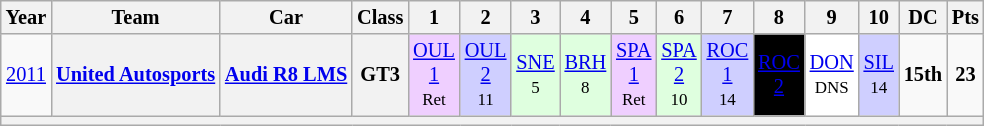<table class="wikitable" style="text-align:center; font-size:85%">
<tr>
<th>Year</th>
<th>Team</th>
<th>Car</th>
<th>Class</th>
<th>1</th>
<th>2</th>
<th>3</th>
<th>4</th>
<th>5</th>
<th>6</th>
<th>7</th>
<th>8</th>
<th>9</th>
<th>10</th>
<th>DC</th>
<th>Pts</th>
</tr>
<tr>
<td><a href='#'>2011</a></td>
<th nowrap><a href='#'>United Autosports</a></th>
<th nowrap><a href='#'>Audi R8 LMS</a></th>
<th><span>GT3</span></th>
<td style="background:#EFCFFF;"><a href='#'>OUL<br>1</a><br><small>Ret</small></td>
<td style="background:#CFCFFF;"><a href='#'>OUL<br>2</a><br><small>11</small></td>
<td style="background:#DFFFDF;"><a href='#'>SNE</a><br><small>5</small></td>
<td style="background:#DFFFDF;"><a href='#'>BRH</a><br><small>8</small></td>
<td style="background:#EFCFFF;"><a href='#'>SPA<br>1</a><br><small>Ret</small></td>
<td style="background:#DFFFDF;"><a href='#'>SPA<br>2</a><br><small>10</small></td>
<td style="background:#CFCFFF;"><a href='#'>ROC<br>1</a><br><small>14</small></td>
<td style="background:#000000; color:white"><a href='#'><span>ROC<br>2</span></a><br></td>
<td style="background:#FFFFFF;"><a href='#'>DON</a><br><small>DNS</small></td>
<td style="background:#CFCFFF;"><a href='#'>SIL</a><br><small>14</small></td>
<td><strong>15th</strong></td>
<td><strong>23</strong></td>
</tr>
<tr>
<th colspan="16"></th>
</tr>
</table>
